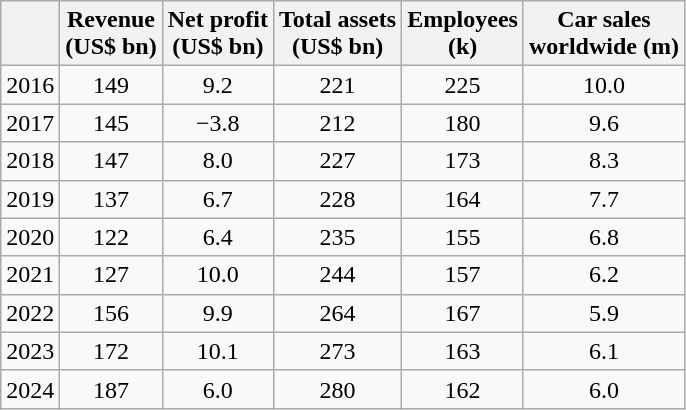<table class="wikitable" style="text-align:center">
<tr>
<th></th>
<th>Revenue<br>(US$ bn)</th>
<th>Net profit<br>(US$ bn)</th>
<th>Total assets<br>(US$ bn)</th>
<th>Employees<br>(k)</th>
<th>Car sales<br>worldwide (m)</th>
</tr>
<tr>
<td>2016</td>
<td>149</td>
<td>9.2</td>
<td>221</td>
<td>225</td>
<td>10.0</td>
</tr>
<tr>
<td>2017</td>
<td>145</td>
<td><span>−3.8</span></td>
<td>212</td>
<td>180</td>
<td>9.6</td>
</tr>
<tr>
<td>2018</td>
<td>147</td>
<td>8.0</td>
<td>227</td>
<td>173</td>
<td>8.3</td>
</tr>
<tr>
<td>2019</td>
<td>137</td>
<td>6.7</td>
<td>228</td>
<td>164</td>
<td>7.7</td>
</tr>
<tr>
<td>2020</td>
<td>122</td>
<td>6.4</td>
<td>235</td>
<td>155</td>
<td>6.8</td>
</tr>
<tr>
<td>2021</td>
<td>127</td>
<td>10.0</td>
<td>244</td>
<td>157</td>
<td>6.2</td>
</tr>
<tr>
<td>2022</td>
<td>156</td>
<td>9.9</td>
<td>264</td>
<td>167</td>
<td>5.9</td>
</tr>
<tr>
<td>2023</td>
<td>172</td>
<td>10.1</td>
<td>273</td>
<td>163</td>
<td>6.1</td>
</tr>
<tr>
<td>2024</td>
<td>187</td>
<td>6.0</td>
<td>280</td>
<td>162</td>
<td>6.0</td>
</tr>
</table>
